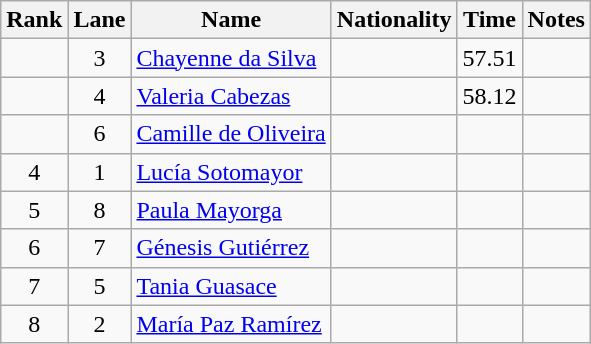<table class="wikitable sortable" style="text-align:center">
<tr>
<th>Rank</th>
<th>Lane</th>
<th>Name</th>
<th>Nationality</th>
<th>Time</th>
<th>Notes</th>
</tr>
<tr>
<td></td>
<td>3</td>
<td align=left><a href='#'>Chayenne da Silva</a></td>
<td align=left></td>
<td>57.51</td>
<td></td>
</tr>
<tr>
<td></td>
<td>4</td>
<td align=left><a href='#'>Valeria Cabezas</a></td>
<td align=left></td>
<td>58.12</td>
<td></td>
</tr>
<tr>
<td></td>
<td>6</td>
<td align=left><a href='#'>Camille de Oliveira</a></td>
<td align=left></td>
<td></td>
<td></td>
</tr>
<tr>
<td>4</td>
<td>1</td>
<td align=left><a href='#'>Lucía Sotomayor</a></td>
<td align=left></td>
<td></td>
<td></td>
</tr>
<tr>
<td>5</td>
<td>8</td>
<td align=left><a href='#'>Paula Mayorga</a></td>
<td align=left></td>
<td></td>
<td></td>
</tr>
<tr>
<td>6</td>
<td>7</td>
<td align=left><a href='#'>Génesis Gutiérrez</a></td>
<td align=left></td>
<td></td>
<td></td>
</tr>
<tr>
<td>7</td>
<td>5</td>
<td align=left><a href='#'>Tania Guasace</a></td>
<td align=left></td>
<td></td>
<td></td>
</tr>
<tr>
<td>8</td>
<td>2</td>
<td align=left><a href='#'>María Paz Ramírez</a></td>
<td align=left></td>
<td></td>
<td></td>
</tr>
</table>
